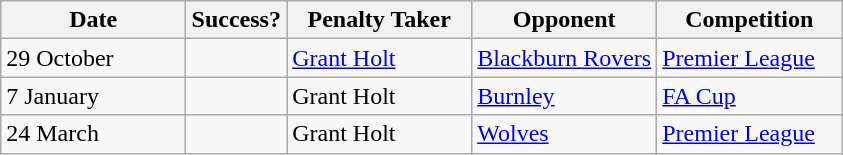<table class="wikitable">
<tr>
<th width=22%>Date</th>
<th width=12%>Success?</th>
<th width=22%>Penalty Taker</th>
<th width=22%>Opponent</th>
<th width=22%>Competition</th>
</tr>
<tr>
<td>29 October</td>
<td></td>
<td> <a href='#'>Grant Holt</a></td>
<td><a href='#'>Blackburn Rovers</a></td>
<td><a href='#'>Premier League</a></td>
</tr>
<tr>
<td>7 January</td>
<td></td>
<td> Grant Holt</td>
<td><a href='#'>Burnley</a></td>
<td><a href='#'>FA Cup</a></td>
</tr>
<tr>
<td>24 March</td>
<td></td>
<td> Grant Holt</td>
<td><a href='#'>Wolves</a></td>
<td><a href='#'>Premier League</a></td>
</tr>
</table>
